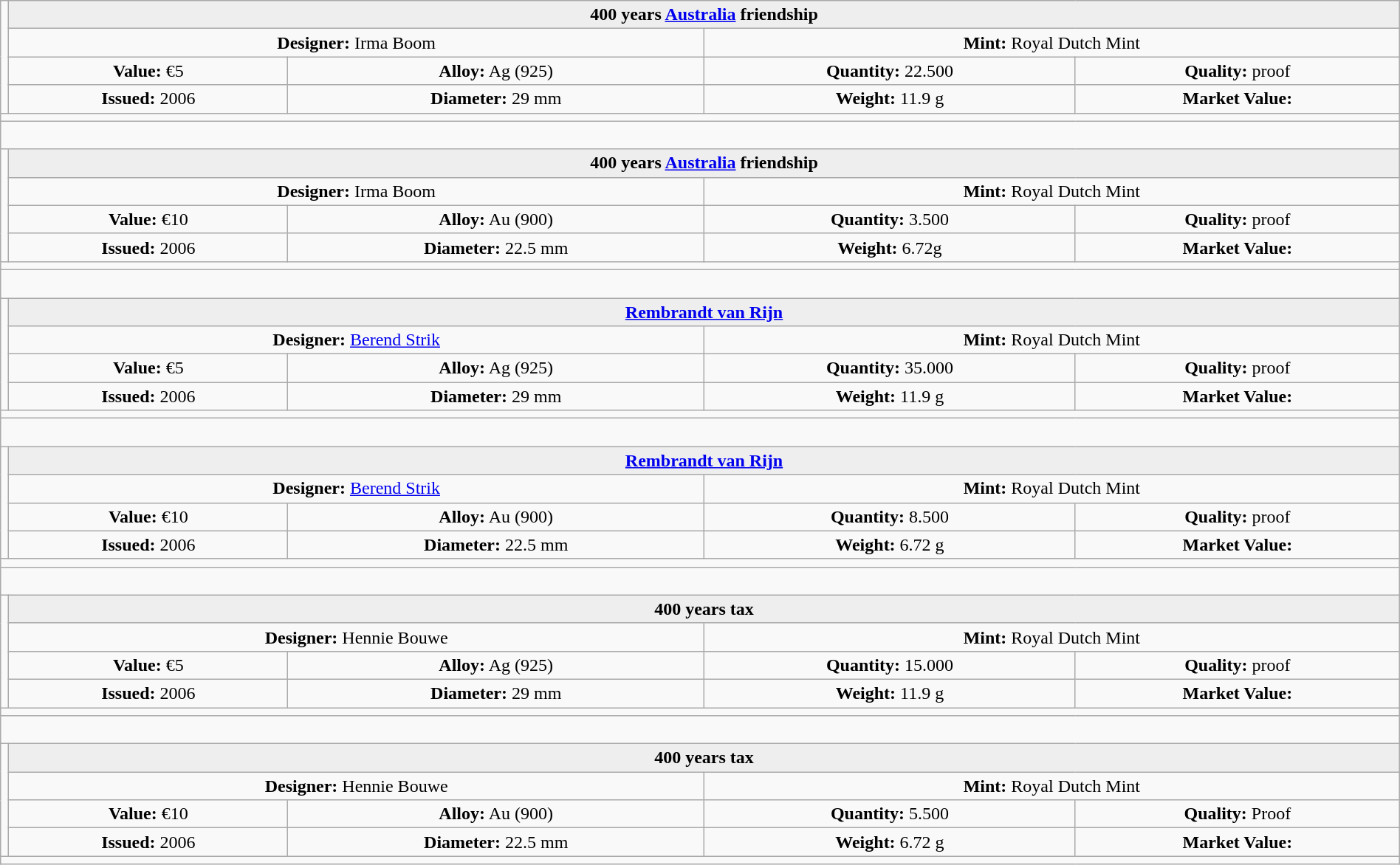<table class="wikitable" width="100%">
<tr>
<td rowspan=4 width="330px" nowrap align=center></td>
<th colspan="4" align=center style="background:#eeeeee;">400 years <a href='#'>Australia</a> friendship</th>
</tr>
<tr>
<td colspan="2" width="50%" align=center><strong>Designer:</strong> Irma Boom</td>
<td colspan="2" width="50%" align=center><strong>Mint:</strong> Royal Dutch Mint</td>
</tr>
<tr>
<td align=center><strong>Value:</strong>  €5</td>
<td align=center><strong>Alloy:</strong> Ag (925)</td>
<td align=center><strong>Quantity:</strong> 22.500</td>
<td align=center><strong>Quality:</strong> proof</td>
</tr>
<tr>
<td align=center><strong>Issued:</strong> 2006</td>
<td align=center><strong>Diameter:</strong> 29 mm</td>
<td align=center><strong>Weight:</strong> 11.9 g</td>
<td align=center><strong>Market Value:</strong></td>
</tr>
<tr>
<td colspan="5" align=left></td>
</tr>
<tr>
<td colspan="5" align=left> </td>
</tr>
<tr>
<td rowspan=4 width="330px" nowrap align=center></td>
<th colspan="4" align=center style="background:#eeeeee;">400 years <a href='#'>Australia</a> friendship</th>
</tr>
<tr>
<td colspan="2" width="50%" align=center><strong>Designer:</strong> Irma Boom</td>
<td colspan="2" width="50%" align=center><strong>Mint:</strong> Royal Dutch Mint</td>
</tr>
<tr>
<td align=center><strong>Value:</strong>  €10</td>
<td align=center><strong>Alloy:</strong> Au (900)</td>
<td align=center><strong>Quantity:</strong> 3.500</td>
<td align=center><strong>Quality:</strong> proof</td>
</tr>
<tr>
<td align=center><strong>Issued:</strong> 2006</td>
<td align=center><strong>Diameter:</strong> 22.5 mm</td>
<td align=center><strong>Weight:</strong> 6.72g</td>
<td align=center><strong>Market Value:</strong></td>
</tr>
<tr>
<td colspan="5" align=left></td>
</tr>
<tr>
<td colspan="5" align=left> </td>
</tr>
<tr>
<td rowspan=4 width="330px" nowrap align=center></td>
<th colspan="4" align=center style="background:#eeeeee;"><a href='#'>Rembrandt van Rijn</a></th>
</tr>
<tr>
<td colspan="2" width="50%" align=center><strong>Designer:</strong> <a href='#'>Berend Strik</a></td>
<td colspan="2" width="50%" align=center><strong>Mint:</strong> Royal Dutch Mint</td>
</tr>
<tr>
<td align=center><strong>Value:</strong>  €5</td>
<td align=center><strong>Alloy:</strong> Ag (925)</td>
<td align=center><strong>Quantity:</strong> 35.000</td>
<td align=center><strong>Quality:</strong> proof</td>
</tr>
<tr>
<td align=center><strong>Issued:</strong> 2006</td>
<td align=center><strong>Diameter:</strong> 29 mm</td>
<td align=center><strong>Weight:</strong> 11.9 g</td>
<td align=center><strong>Market Value:</strong></td>
</tr>
<tr>
<td colspan="5" align=left></td>
</tr>
<tr>
<td colspan="5" align=left> </td>
</tr>
<tr>
<td rowspan=4 width="330px" nowrap align=center></td>
<th colspan="4" align=center style="background:#eeeeee;"><a href='#'>Rembrandt van Rijn</a></th>
</tr>
<tr>
<td colspan="2" width="50%" align=center><strong>Designer:</strong> <a href='#'>Berend Strik</a></td>
<td colspan="2" width="50%" align=center><strong>Mint:</strong> Royal Dutch Mint</td>
</tr>
<tr>
<td align=center><strong>Value:</strong>  €10</td>
<td align=center><strong>Alloy:</strong> Au (900)</td>
<td align=center><strong>Quantity:</strong> 8.500</td>
<td align=center><strong>Quality:</strong> proof</td>
</tr>
<tr>
<td align=center><strong>Issued:</strong> 2006</td>
<td align=center><strong>Diameter:</strong> 22.5 mm</td>
<td align=center><strong>Weight:</strong> 6.72 g</td>
<td align=center><strong>Market Value:</strong></td>
</tr>
<tr>
<td colspan="5" align=left></td>
</tr>
<tr>
<td colspan="5" align=left> </td>
</tr>
<tr>
<td rowspan=4 width="330px" nowrap align=center></td>
<th colspan="4" align=center style="background:#eeeeee;">400 years tax</th>
</tr>
<tr>
<td colspan="2" width="50%" align=center><strong>Designer:</strong> Hennie Bouwe</td>
<td colspan="2" width="50%" align=center><strong>Mint:</strong> Royal Dutch Mint</td>
</tr>
<tr>
<td align=center><strong>Value:</strong>  €5</td>
<td align=center><strong>Alloy:</strong> Ag (925)</td>
<td align=center><strong>Quantity:</strong> 15.000</td>
<td align=center><strong>Quality:</strong> proof</td>
</tr>
<tr>
<td align=center><strong>Issued:</strong> 2006</td>
<td align=center><strong>Diameter:</strong> 29 mm</td>
<td align=center><strong>Weight:</strong> 11.9 g</td>
<td align=center><strong>Market Value:</strong></td>
</tr>
<tr>
<td colspan="5" align=left></td>
</tr>
<tr>
<td colspan="5" align=left> </td>
</tr>
<tr>
<td rowspan=4 width="330px" nowrap align=center></td>
<th colspan="4" align=center style="background:#eeeeee;">400 years tax</th>
</tr>
<tr>
<td colspan="2" width="50%" align=center><strong>Designer:</strong> Hennie Bouwe</td>
<td colspan="2" width="50%" align=center><strong>Mint:</strong> Royal Dutch Mint</td>
</tr>
<tr>
<td align=center><strong>Value:</strong>  €10</td>
<td align=center><strong>Alloy:</strong> Au (900)</td>
<td align=center><strong>Quantity:</strong> 5.500</td>
<td align=center><strong>Quality:</strong> Proof</td>
</tr>
<tr>
<td align=center><strong>Issued:</strong> 2006</td>
<td align=center><strong>Diameter:</strong> 22.5 mm</td>
<td align=center><strong>Weight:</strong> 6.72 g</td>
<td align=center><strong>Market Value:</strong></td>
</tr>
<tr>
<td colspan="5" align=left></td>
</tr>
</table>
